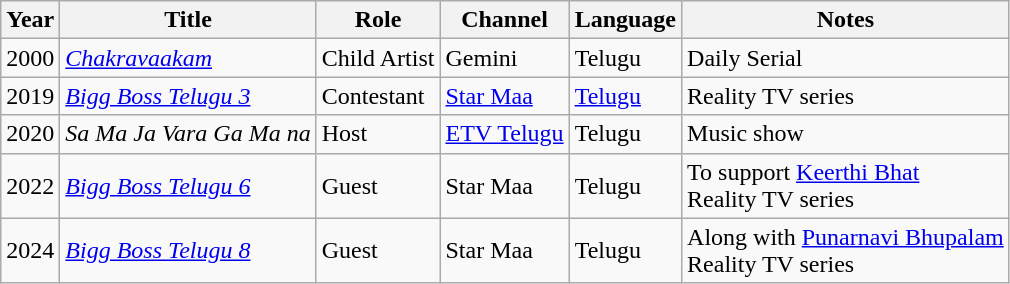<table class = "wikitable sortable">
<tr>
<th>Year</th>
<th>Title</th>
<th>Role</th>
<th>Channel</th>
<th>Language</th>
<th>Notes</th>
</tr>
<tr>
<td>2000</td>
<td><em><a href='#'>Chakravaakam</a></em></td>
<td>Child Artist</td>
<td>Gemini</td>
<td>Telugu</td>
<td>Daily Serial</td>
</tr>
<tr>
<td>2019</td>
<td><em><a href='#'>Bigg Boss Telugu 3</a></em></td>
<td>Contestant</td>
<td><a href='#'>Star Maa</a></td>
<td><a href='#'>Telugu</a></td>
<td>Reality TV series</td>
</tr>
<tr>
<td>2020</td>
<td><em>Sa Ma Ja Vara Ga Ma na </em></td>
<td>Host</td>
<td><a href='#'>ETV Telugu</a></td>
<td>Telugu</td>
<td>Music show</td>
</tr>
<tr>
<td>2022</td>
<td><em><a href='#'>Bigg Boss Telugu 6</a></em></td>
<td>Guest</td>
<td>Star Maa</td>
<td>Telugu</td>
<td>To support <a href='#'>Keerthi Bhat</a> <br> Reality TV series</td>
</tr>
<tr>
<td>2024</td>
<td><em><a href='#'>Bigg Boss Telugu 8</a></em></td>
<td>Guest</td>
<td>Star Maa</td>
<td>Telugu</td>
<td>Along with <a href='#'>Punarnavi Bhupalam</a> <br> Reality TV series</td>
</tr>
</table>
